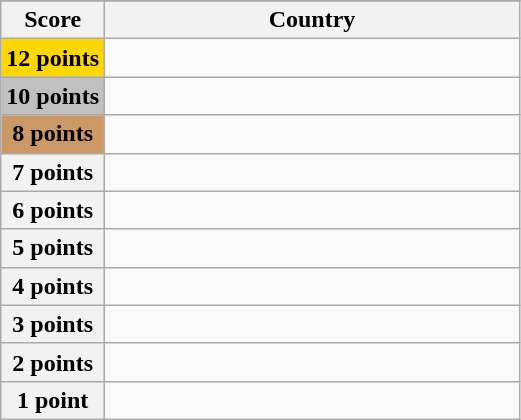<table class="wikitable">
<tr>
</tr>
<tr>
<th scope="col" width="20%">Score</th>
<th scope="col">Country</th>
</tr>
<tr>
<th scope="row" style="background:gold">12 points</th>
<td></td>
</tr>
<tr>
<th scope="row" style="background:silver">10 points</th>
<td></td>
</tr>
<tr>
<th scope="row" style="background:#CC9966">8 points</th>
<td></td>
</tr>
<tr>
<th scope="row">7 points</th>
<td></td>
</tr>
<tr>
<th scope="row">6 points</th>
<td></td>
</tr>
<tr>
<th scope="row">5 points</th>
<td></td>
</tr>
<tr>
<th scope="row">4 points</th>
<td></td>
</tr>
<tr>
<th scope="row">3 points</th>
<td></td>
</tr>
<tr>
<th scope="row">2 points</th>
<td></td>
</tr>
<tr>
<th scope="row">1 point</th>
<td></td>
</tr>
</table>
